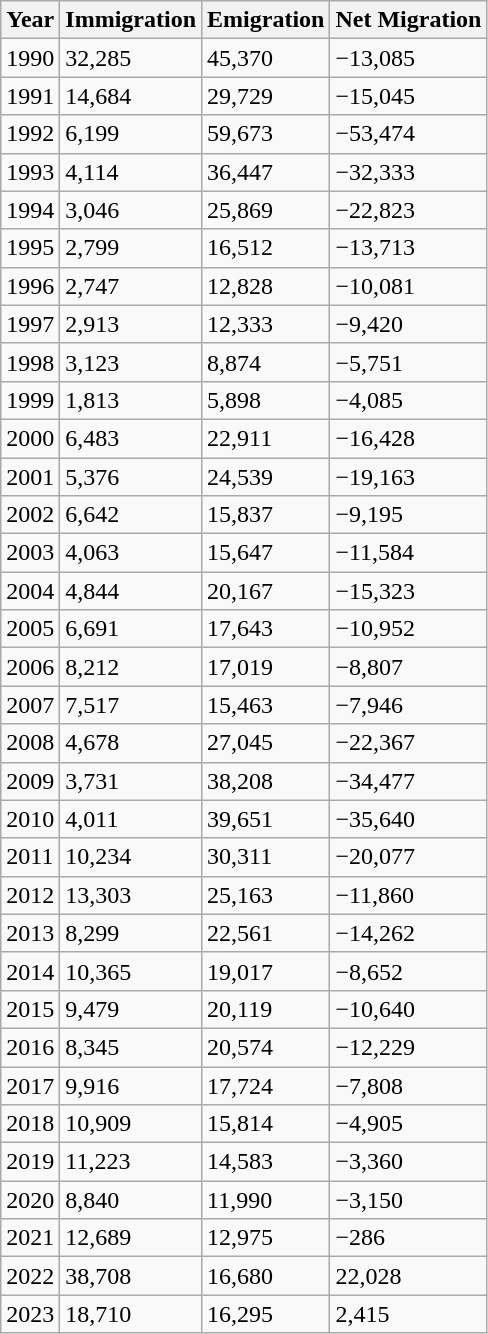<table class="wikitable">
<tr>
<th>Year</th>
<th>Immigration</th>
<th>Emigration</th>
<th>Net Migration</th>
</tr>
<tr>
<td>1990</td>
<td>32,285</td>
<td>45,370</td>
<td>−13,085</td>
</tr>
<tr>
<td>1991</td>
<td>14,684</td>
<td>29,729</td>
<td>−15,045</td>
</tr>
<tr>
<td>1992</td>
<td>6,199</td>
<td>59,673</td>
<td>−53,474</td>
</tr>
<tr>
<td>1993</td>
<td>4,114</td>
<td>36,447</td>
<td>−32,333</td>
</tr>
<tr>
<td>1994</td>
<td>3,046</td>
<td>25,869</td>
<td>−22,823</td>
</tr>
<tr>
<td>1995</td>
<td>2,799</td>
<td>16,512</td>
<td>−13,713</td>
</tr>
<tr>
<td>1996</td>
<td>2,747</td>
<td>12,828</td>
<td>−10,081</td>
</tr>
<tr>
<td>1997</td>
<td>2,913</td>
<td>12,333</td>
<td>−9,420</td>
</tr>
<tr>
<td>1998</td>
<td>3,123</td>
<td>8,874</td>
<td>−5,751</td>
</tr>
<tr>
<td>1999</td>
<td>1,813</td>
<td>5,898</td>
<td>−4,085</td>
</tr>
<tr>
<td>2000</td>
<td>6,483</td>
<td>22,911</td>
<td>−16,428</td>
</tr>
<tr>
<td>2001</td>
<td>5,376</td>
<td>24,539</td>
<td>−19,163</td>
</tr>
<tr>
<td>2002</td>
<td>6,642</td>
<td>15,837</td>
<td>−9,195</td>
</tr>
<tr>
<td>2003</td>
<td>4,063</td>
<td>15,647</td>
<td>−11,584</td>
</tr>
<tr>
<td>2004</td>
<td>4,844</td>
<td>20,167</td>
<td>−15,323</td>
</tr>
<tr>
<td>2005</td>
<td>6,691</td>
<td>17,643</td>
<td>−10,952</td>
</tr>
<tr>
<td>2006</td>
<td>8,212</td>
<td>17,019</td>
<td>−8,807</td>
</tr>
<tr>
<td>2007</td>
<td>7,517</td>
<td>15,463</td>
<td>−7,946</td>
</tr>
<tr>
<td>2008</td>
<td>4,678</td>
<td>27,045</td>
<td>−22,367</td>
</tr>
<tr>
<td>2009</td>
<td>3,731</td>
<td>38,208</td>
<td>−34,477</td>
</tr>
<tr>
<td>2010</td>
<td>4,011</td>
<td>39,651</td>
<td>−35,640</td>
</tr>
<tr>
<td>2011</td>
<td>10,234</td>
<td>30,311</td>
<td>−20,077</td>
</tr>
<tr>
<td>2012</td>
<td>13,303</td>
<td>25,163</td>
<td>−11,860</td>
</tr>
<tr>
<td>2013</td>
<td>8,299</td>
<td>22,561</td>
<td>−14,262</td>
</tr>
<tr>
<td>2014</td>
<td>10,365</td>
<td>19,017</td>
<td>−8,652</td>
</tr>
<tr>
<td>2015</td>
<td>9,479</td>
<td>20,119</td>
<td>−10,640</td>
</tr>
<tr>
<td>2016</td>
<td>8,345</td>
<td>20,574</td>
<td>−12,229</td>
</tr>
<tr>
<td>2017</td>
<td>9,916</td>
<td>17,724</td>
<td>−7,808</td>
</tr>
<tr>
<td>2018</td>
<td>10,909</td>
<td>15,814</td>
<td>−4,905</td>
</tr>
<tr>
<td>2019</td>
<td>11,223</td>
<td>14,583</td>
<td>−3,360</td>
</tr>
<tr>
<td>2020</td>
<td>8,840</td>
<td>11,990</td>
<td>−3,150</td>
</tr>
<tr>
<td>2021</td>
<td>12,689</td>
<td>12,975</td>
<td>−286</td>
</tr>
<tr>
<td>2022</td>
<td>38,708</td>
<td>16,680</td>
<td>22,028</td>
</tr>
<tr>
<td>2023</td>
<td>18,710</td>
<td>16,295</td>
<td>2,415</td>
</tr>
</table>
